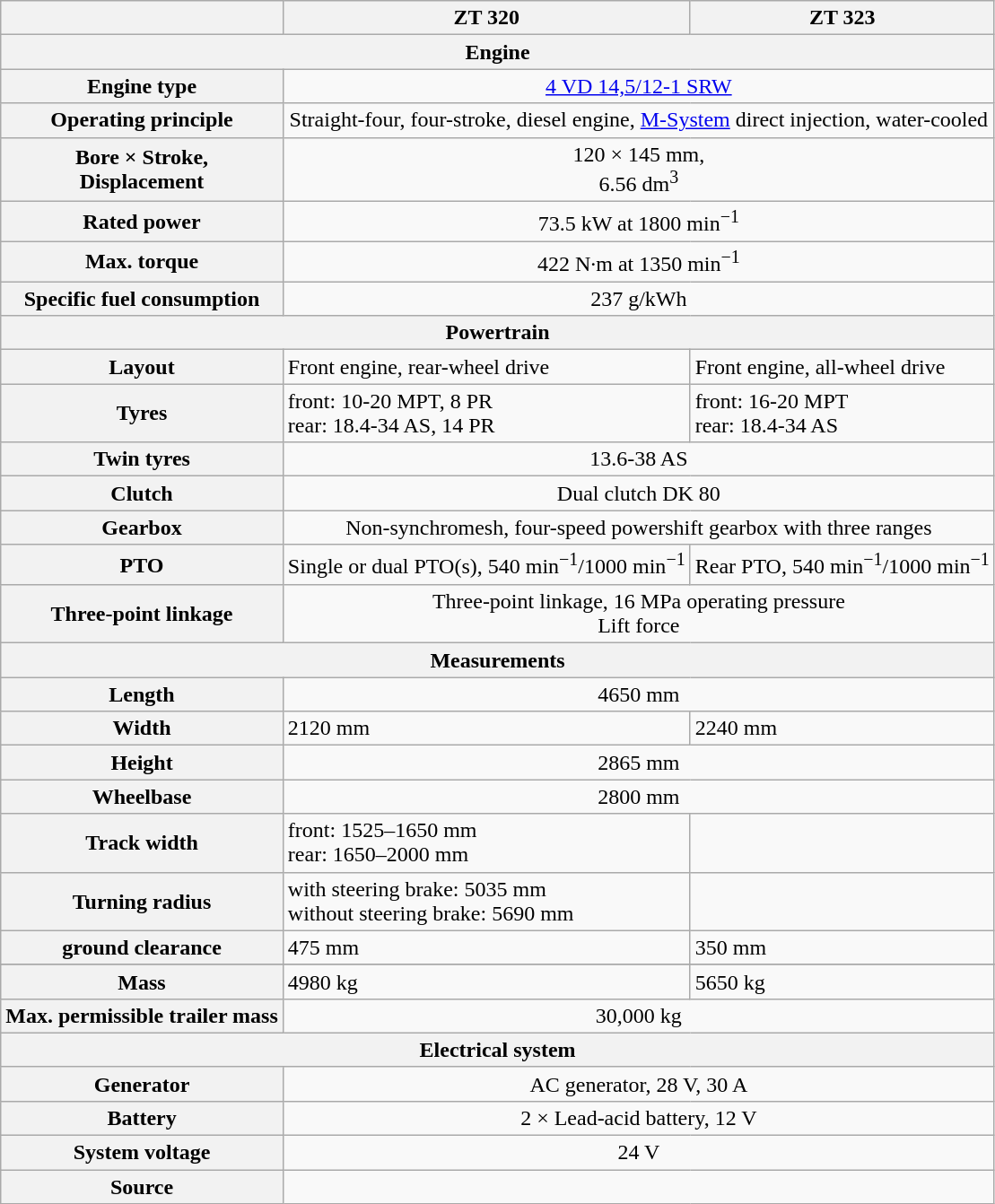<table class="wikitable mw-collapsible mw-collapsed">
<tr>
<th></th>
<th>ZT 320</th>
<th>ZT 323</th>
</tr>
<tr>
<th colspan="3">Engine</th>
</tr>
<tr>
<th>Engine type</th>
<td align="center" colspan="2"><a href='#'>4 VD 14,5/12-1 SRW</a></td>
</tr>
<tr>
<th>Operating principle</th>
<td align="center" colspan="2">Straight-four, four-stroke, diesel engine, <a href='#'>M-System</a> direct injection, water-cooled</td>
</tr>
<tr>
<th>Bore × Stroke,<br>Displacement</th>
<td align="center" colspan="2">120 × 145 mm,<br>6.56 dm<sup>3</sup></td>
</tr>
<tr>
<th>Rated power</th>
<td align="center" colspan="2">73.5 kW at 1800 min<sup>−1</sup></td>
</tr>
<tr>
<th>Max. torque</th>
<td align="center" colspan="2">422 N·m at 1350 min<sup>−1</sup></td>
</tr>
<tr>
<th>Specific fuel consumption</th>
<td align="center" colspan="2">237 g/kWh</td>
</tr>
<tr>
<th colspan="3">Powertrain</th>
</tr>
<tr>
<th>Layout</th>
<td>Front engine, rear-wheel drive</td>
<td>Front engine, all-wheel drive</td>
</tr>
<tr>
<th>Tyres</th>
<td>front: 10-20 MPT, 8 PR<br>rear: 18.4-34 AS, 14 PR</td>
<td>front: 16-20 MPT<br>rear: 18.4-34 AS</td>
</tr>
<tr>
<th>Twin tyres</th>
<td align="center" colspan="2">13.6-38 AS</td>
</tr>
<tr>
<th>Clutch</th>
<td align="center" colspan="2">Dual clutch DK 80</td>
</tr>
<tr>
<th>Gearbox</th>
<td align="center" colspan="2">Non-synchromesh, four-speed powershift gearbox with three ranges</td>
</tr>
<tr>
<th>PTO</th>
<td align="center" colspan="1">Single or dual PTO(s), 540 min<sup>−1</sup>/1000 min<sup>−1</sup></td>
<td align="center" colspan="1">Rear PTO, 540 min<sup>−1</sup>/1000 min<sup>−1</sup></td>
</tr>
<tr>
<th>Three-point linkage</th>
<td align="center" colspan="2">Three-point linkage, 16 MPa operating pressure<br>Lift force </td>
</tr>
<tr>
<th colspan="3">Measurements</th>
</tr>
<tr>
<th>Length</th>
<td align="center" colspan="2">4650 mm</td>
</tr>
<tr>
<th>Width</th>
<td>2120 mm</td>
<td>2240 mm</td>
</tr>
<tr>
<th>Height</th>
<td align="center" colspan="2">2865 mm</td>
</tr>
<tr>
<th>Wheelbase</th>
<td align="center" colspan="2">2800 mm</td>
</tr>
<tr>
<th>Track width</th>
<td>front: 1525–1650 mm<br>rear: 1650–2000 mm</td>
<td></td>
</tr>
<tr>
<th>Turning radius</th>
<td>with steering brake: 5035 mm<br>without steering brake: 5690 mm</td>
<td></td>
</tr>
<tr>
<th>ground clearance</th>
<td>475 mm</td>
<td>350 mm</td>
</tr>
<tr>
</tr>
<tr>
<th>Mass</th>
<td>4980 kg</td>
<td>5650 kg</td>
</tr>
<tr>
<th>Max. permissible trailer mass</th>
<td align="center" colspan="2">30,000 kg</td>
</tr>
<tr>
<th colspan="3">Electrical system</th>
</tr>
<tr>
<th>Generator</th>
<td align="center" colspan="2">AC generator, 28 V, 30 A</td>
</tr>
<tr>
<th>Battery</th>
<td align="center" colspan="2">2 × Lead-acid battery, 12 V</td>
</tr>
<tr>
<th>System voltage</th>
<td align="center" colspan="2">24 V</td>
</tr>
<tr>
<th>Source</th>
<td colspan="2"></td>
</tr>
</table>
